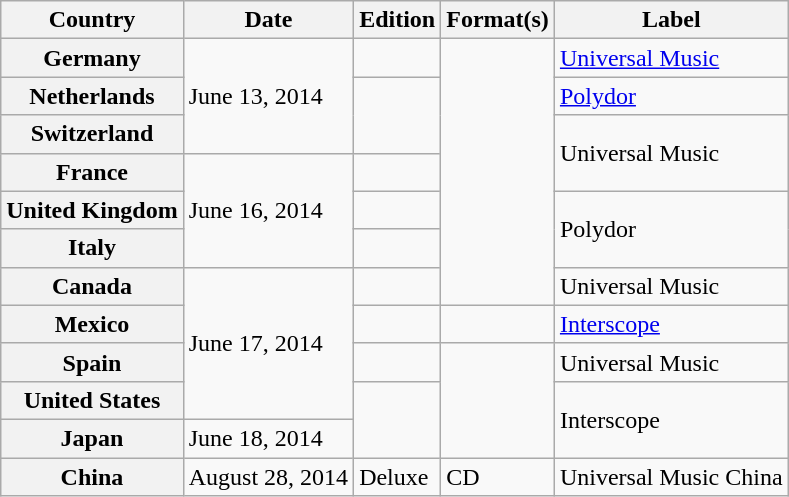<table class="wikitable plainrowheaders">
<tr>
<th scope="col">Country</th>
<th scope="col">Date</th>
<th scope="col">Edition</th>
<th scope="col">Format(s)</th>
<th scope="col">Label</th>
</tr>
<tr>
<th scope="row">Germany</th>
<td rowspan="3">June 13, 2014</td>
<td></td>
<td rowspan="7"></td>
<td><a href='#'>Universal Music</a></td>
</tr>
<tr>
<th scope="row">Netherlands</th>
<td rowspan="2"></td>
<td><a href='#'>Polydor</a></td>
</tr>
<tr>
<th scope="row">Switzerland</th>
<td rowspan="2">Universal Music</td>
</tr>
<tr>
<th scope="row">France</th>
<td rowspan="3">June 16, 2014</td>
<td></td>
</tr>
<tr>
<th scope="row">United Kingdom</th>
<td></td>
<td rowspan="2">Polydor</td>
</tr>
<tr>
<th scope="row">Italy</th>
<td></td>
</tr>
<tr>
<th scope="row">Canada</th>
<td rowspan="4">June 17, 2014</td>
<td></td>
<td>Universal Music</td>
</tr>
<tr>
<th scope="row">Mexico</th>
<td></td>
<td></td>
<td><a href='#'>Interscope</a></td>
</tr>
<tr>
<th scope="row">Spain</th>
<td></td>
<td rowspan="3"></td>
<td>Universal Music</td>
</tr>
<tr>
<th scope="row">United States</th>
<td rowspan="2"></td>
<td rowspan="2">Interscope</td>
</tr>
<tr>
<th scope="row">Japan</th>
<td>June 18, 2014</td>
</tr>
<tr>
<th scope="row">China</th>
<td>August 28, 2014</td>
<td>Deluxe</td>
<td>CD</td>
<td>Universal Music China</td>
</tr>
</table>
